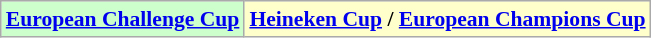<table class="wikitable" style="font-size:90%">
<tr>
<td style="text-align:center; background:#ccffcc;"><strong><a href='#'>European Challenge Cup</a></strong></td>
<td style="text-align:center; background:#ffffcc;"><strong><a href='#'>Heineken Cup</a> / <a href='#'>European Champions Cup</a></strong></td>
</tr>
</table>
